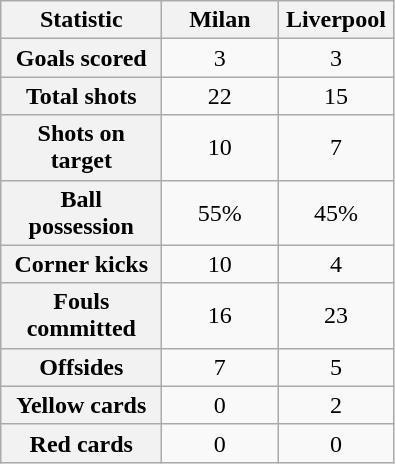<table class="wikitable plainrowheaders" style="text-align:center">
<tr>
<th scope="col" style="width:100px">Statistic</th>
<th scope="col" style="width:70px">Milan</th>
<th scope="col" style="width:70px">Liverpool</th>
</tr>
<tr>
<th scope=row>Goals scored</th>
<td>3</td>
<td>3</td>
</tr>
<tr>
<th scope=row>Total shots</th>
<td>22</td>
<td>15</td>
</tr>
<tr>
<th scope=row>Shots on target</th>
<td>10</td>
<td>7</td>
</tr>
<tr>
<th scope=row>Ball possession</th>
<td>55%</td>
<td>45%</td>
</tr>
<tr>
<th scope=row>Corner kicks</th>
<td>10</td>
<td>4</td>
</tr>
<tr>
<th scope=row>Fouls committed</th>
<td>16</td>
<td>23</td>
</tr>
<tr>
<th scope=row>Offsides</th>
<td>7</td>
<td>5</td>
</tr>
<tr>
<th scope=row>Yellow cards</th>
<td>0</td>
<td>2</td>
</tr>
<tr>
<th scope=row>Red cards</th>
<td>0</td>
<td>0</td>
</tr>
</table>
